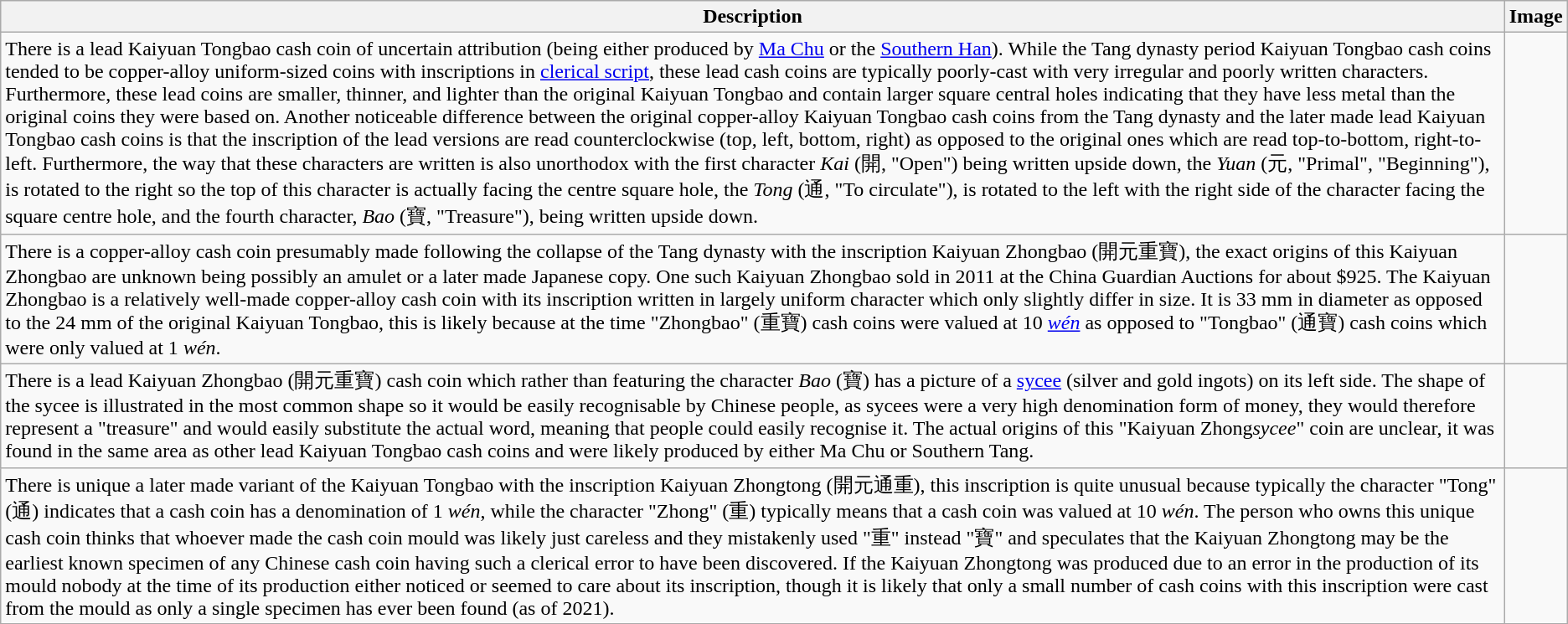<table class="wikitable">
<tr>
<th>Description</th>
<th>Image</th>
</tr>
<tr>
<td>There is a lead Kaiyuan Tongbao cash coin of uncertain attribution (being either produced by <a href='#'>Ma Chu</a> or the <a href='#'>Southern Han</a>). While the Tang dynasty period Kaiyuan Tongbao cash coins tended to be copper-alloy uniform-sized coins with inscriptions in <a href='#'>clerical script</a>, these lead cash coins are typically poorly-cast with very irregular and poorly written characters. Furthermore, these lead coins are smaller, thinner, and lighter than the original Kaiyuan Tongbao and contain larger square central holes indicating that they have less metal than the original coins they were based on. Another noticeable difference between the original copper-alloy Kaiyuan Tongbao cash coins from the Tang dynasty and the later made lead Kaiyuan Tongbao cash coins is that the inscription of the lead versions are read counterclockwise (top, left, bottom, right) as opposed to the original ones which are read top-to-bottom, right-to-left. Furthermore, the way that these characters are written is also unorthodox with the first character <em>Kai</em> (開, "Open") being written upside down, the <em>Yuan</em> (元, "Primal", "Beginning"), is rotated to the right so the top of this character is actually facing the centre square hole, the <em>Tong</em> (通, "To circulate"), is rotated to the left with the right side of the character facing the square centre hole, and the fourth character, <em>Bao</em> (寶, "Treasure"), being written upside down.</td>
<td></td>
</tr>
<tr>
<td>There is a copper-alloy cash coin presumably made following the collapse of the Tang dynasty with the inscription Kaiyuan Zhongbao (開元重寶), the exact origins of this Kaiyuan Zhongbao are unknown being possibly an amulet or a later made Japanese copy. One such Kaiyuan Zhongbao sold in 2011 at the China Guardian Auctions for about $925. The Kaiyuan Zhongbao is a relatively well-made copper-alloy cash coin with its inscription written in largely uniform character which only slightly differ in size. It is 33 mm in diameter as opposed to the 24 mm of the original Kaiyuan Tongbao, this is likely because at the time "Zhongbao" (重寶) cash coins were valued at 10 <em><a href='#'>wén</a></em> as opposed to "Tongbao" (通寶) cash coins which were only valued at 1 <em>wén</em>.</td>
<td></td>
</tr>
<tr>
<td>There is a lead Kaiyuan Zhongbao (開元重寶) cash coin which rather than featuring the character <em>Bao</em> (寶) has a picture of a <a href='#'>sycee</a> (silver and gold ingots) on its left side.  The shape of the sycee is illustrated in the most common shape so it would be easily recognisable by Chinese people, as sycees were a very high denomination form of money, they would therefore represent a "treasure" and would easily substitute the actual word, meaning that people could easily recognise it. The actual origins of this "Kaiyuan Zhong<em>sycee</em>" coin are unclear, it was found in the same area as other lead Kaiyuan Tongbao cash coins and were likely produced by either Ma Chu or Southern Tang.</td>
<td></td>
</tr>
<tr>
<td>There is unique a later made variant of the Kaiyuan Tongbao with the inscription Kaiyuan Zhongtong (開元通重), this inscription is quite unusual because typically the character "Tong" (通) indicates that a cash coin has a denomination of 1 <em>wén</em>, while the character "Zhong" (重) typically means that a cash coin was valued at 10 <em>wén</em>. The person who owns this unique cash coin thinks that whoever made the cash coin mould was likely just careless and they mistakenly used "重" instead "寶" and speculates that the Kaiyuan Zhongtong may be the earliest known specimen of any Chinese cash coin having such a clerical error to have been discovered. If the Kaiyuan Zhongtong was produced due to an error in the production of its mould nobody at the time of its production either noticed or seemed to care about its inscription, though it is likely that only a small number of cash coins with this inscription were cast from the mould as only a single specimen has ever been found (as of 2021).</td>
<td></td>
</tr>
</table>
